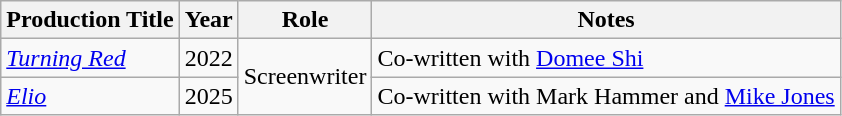<table class="wikitable">
<tr>
<th>Production Title</th>
<th>Year</th>
<th>Role</th>
<th>Notes</th>
</tr>
<tr>
<td><em><a href='#'>Turning Red</a></em></td>
<td>2022</td>
<td rowspan="2">Screenwriter</td>
<td>Co-written with <a href='#'>Domee Shi</a></td>
</tr>
<tr>
<td><em><a href='#'>Elio</a></em></td>
<td>2025</td>
<td>Co-written with Mark Hammer and <a href='#'>Mike Jones</a></td>
</tr>
</table>
